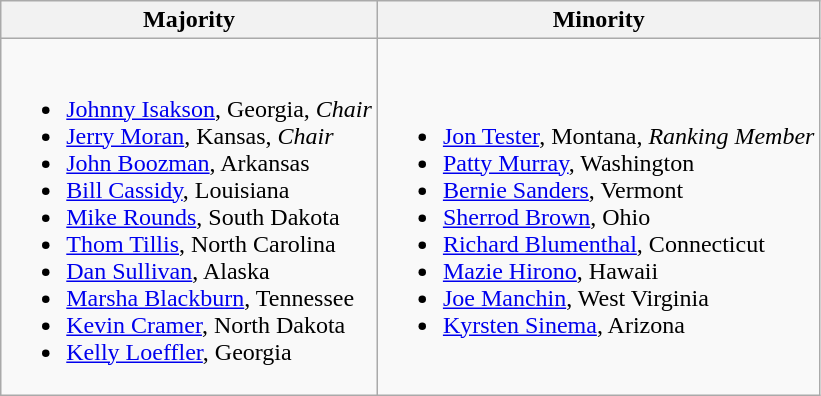<table class=wikitable>
<tr>
<th>Majority</th>
<th>Minority</th>
</tr>
<tr>
<td><br><ul><li><a href='#'>Johnny Isakson</a>, Georgia, <em>Chair</em><br></li><li><a href='#'>Jerry Moran</a>, Kansas, <em>Chair</em> <br></li><li><a href='#'>John Boozman</a>, Arkansas</li><li><a href='#'>Bill Cassidy</a>, Louisiana</li><li><a href='#'>Mike Rounds</a>, South Dakota</li><li><a href='#'>Thom Tillis</a>, North Carolina</li><li><a href='#'>Dan Sullivan</a>, Alaska</li><li><a href='#'>Marsha Blackburn</a>, Tennessee</li><li><a href='#'>Kevin Cramer</a>, North Dakota</li><li><a href='#'>Kelly Loeffler</a>, Georgia <br></li></ul></td>
<td><br><ul><li><a href='#'>Jon Tester</a>, Montana, <em>Ranking Member</em></li><li><a href='#'>Patty Murray</a>, Washington</li><li><span><a href='#'>Bernie Sanders</a>, Vermont</span></li><li><a href='#'>Sherrod Brown</a>, Ohio</li><li><a href='#'>Richard Blumenthal</a>, Connecticut</li><li><a href='#'>Mazie Hirono</a>, Hawaii</li><li><a href='#'>Joe Manchin</a>, West Virginia</li><li><a href='#'>Kyrsten Sinema</a>, Arizona</li></ul></td>
</tr>
</table>
